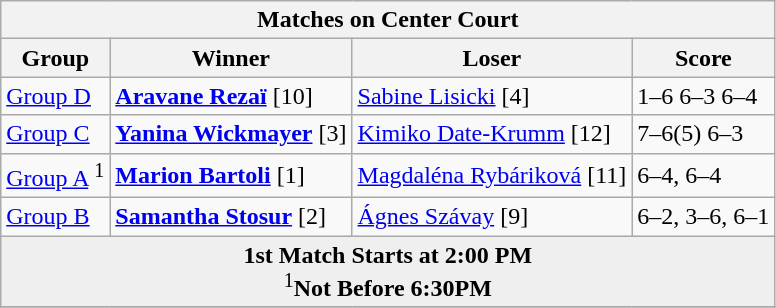<table class="wikitable collapsible uncollapsed">
<tr>
<th colspan=4><strong>Matches on Center Court</strong></th>
</tr>
<tr>
<th>Group</th>
<th>Winner</th>
<th>Loser</th>
<th>Score</th>
</tr>
<tr align=left>
<td><a href='#'>Group D</a></td>
<td> <strong><a href='#'>Aravane Rezaï</a></strong> [10]</td>
<td> <a href='#'>Sabine Lisicki</a> [4]</td>
<td>1–6 6–3 6–4</td>
</tr>
<tr align=left>
<td><a href='#'>Group C</a></td>
<td><strong> <a href='#'>Yanina Wickmayer</a></strong> [3]</td>
<td> <a href='#'>Kimiko Date-Krumm</a> [12]</td>
<td>7–6(5) 6–3</td>
</tr>
<tr align=left>
<td><a href='#'>Group A</a> <sup>1</sup></td>
<td> <strong><a href='#'>Marion Bartoli</a></strong> [1]</td>
<td> <a href='#'>Magdaléna Rybáriková</a> [11]</td>
<td>6–4, 6–4</td>
</tr>
<tr align=left>
<td><a href='#'>Group B</a></td>
<td> <strong><a href='#'>Samantha Stosur</a></strong> [2]</td>
<td> <a href='#'>Ágnes Szávay</a> [9]</td>
<td>6–2, 3–6, 6–1</td>
</tr>
<tr align=center>
<td colspan=4 bgcolor=#efefef><strong>1st Match Starts at 2:00 PM</strong> <br> <sup>1</sup><strong>Not Before 6:30PM</strong></td>
</tr>
<tr>
</tr>
</table>
